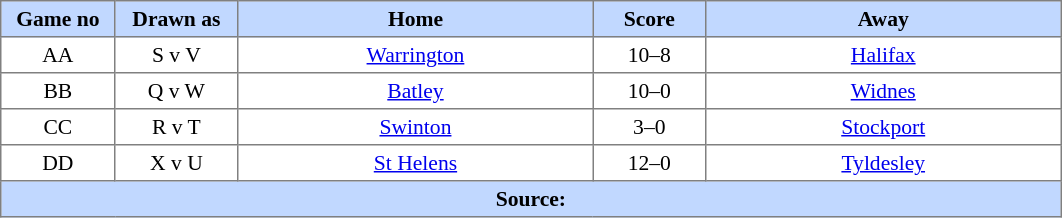<table border=1 style="border-collapse:collapse; font-size:90%; text-align:center;" cellpadding=3 cellspacing=0 width=56%>
<tr bgcolor=#C1D8FF>
<th width=6%>Game no</th>
<th width=6%>Drawn as</th>
<th width=19%>Home</th>
<th width=6%>Score</th>
<th width=19%>Away</th>
</tr>
<tr>
<td>AA</td>
<td>S v V</td>
<td><a href='#'>Warrington</a></td>
<td>10–8</td>
<td><a href='#'>Halifax</a></td>
</tr>
<tr>
<td>BB</td>
<td>Q v W</td>
<td><a href='#'>Batley</a></td>
<td>10–0</td>
<td><a href='#'>Widnes</a></td>
</tr>
<tr>
<td>CC</td>
<td>R v T</td>
<td><a href='#'>Swinton</a></td>
<td>3–0</td>
<td><a href='#'>Stockport</a></td>
</tr>
<tr>
<td>DD</td>
<td>X v U</td>
<td><a href='#'>St Helens</a></td>
<td>12–0</td>
<td><a href='#'>Tyldesley</a></td>
</tr>
<tr style="background:#c1d8ff;">
<th colspan=5>Source:</th>
</tr>
</table>
